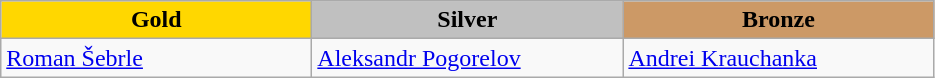<table class="wikitable" style="text-align:left">
<tr align="center">
<td width=200 bgcolor=gold><strong>Gold</strong></td>
<td width=200 bgcolor=silver><strong>Silver</strong></td>
<td width=200 bgcolor=CC9966><strong>Bronze</strong></td>
</tr>
<tr>
<td><a href='#'>Roman Šebrle</a><br><em></em></td>
<td><a href='#'>Aleksandr Pogorelov</a><br><em></em></td>
<td><a href='#'>Andrei Krauchanka</a><br><em></em></td>
</tr>
</table>
